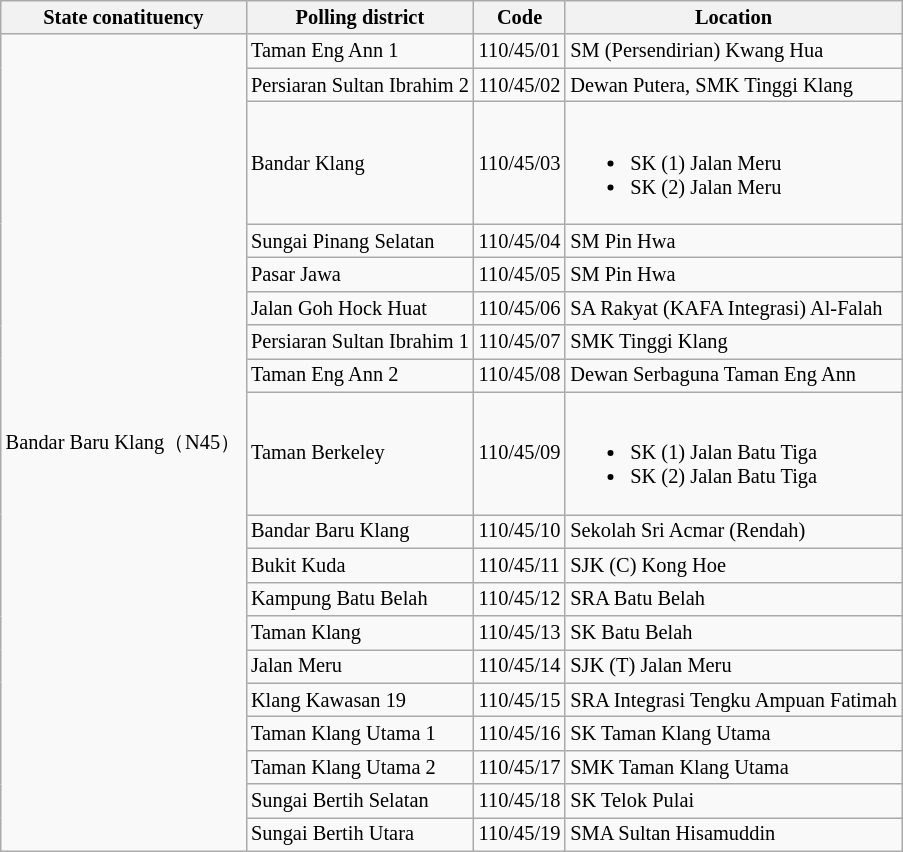<table class="wikitable sortable mw-collapsible" style="white-space:nowrap;font-size:85%">
<tr>
<th>State conatituency</th>
<th>Polling district</th>
<th>Code</th>
<th>Location</th>
</tr>
<tr>
<td rowspan="19">Bandar Baru Klang（N45）</td>
<td>Taman Eng Ann 1</td>
<td>110/45/01</td>
<td>SM (Persendirian) Kwang Hua</td>
</tr>
<tr>
<td>Persiaran Sultan Ibrahim 2</td>
<td>110/45/02</td>
<td>Dewan Putera, SMK Tinggi Klang</td>
</tr>
<tr>
<td>Bandar Klang</td>
<td>110/45/03</td>
<td><br><ul><li>SK (1) Jalan Meru</li><li>SK (2) Jalan Meru</li></ul></td>
</tr>
<tr>
<td>Sungai Pinang Selatan</td>
<td>110/45/04</td>
<td>SM Pin Hwa</td>
</tr>
<tr>
<td>Pasar Jawa</td>
<td>110/45/05</td>
<td>SM Pin Hwa</td>
</tr>
<tr>
<td>Jalan Goh Hock Huat</td>
<td>110/45/06</td>
<td>SA Rakyat (KAFA Integrasi) Al-Falah</td>
</tr>
<tr>
<td>Persiaran Sultan Ibrahim 1</td>
<td>110/45/07</td>
<td>SMK Tinggi Klang</td>
</tr>
<tr>
<td>Taman Eng Ann 2</td>
<td>110/45/08</td>
<td>Dewan Serbaguna Taman Eng Ann</td>
</tr>
<tr>
<td>Taman Berkeley</td>
<td>110/45/09</td>
<td><br><ul><li>SK (1) Jalan Batu Tiga</li><li>SK (2) Jalan Batu Tiga</li></ul></td>
</tr>
<tr>
<td>Bandar Baru Klang</td>
<td>110/45/10</td>
<td>Sekolah Sri Acmar (Rendah)</td>
</tr>
<tr>
<td>Bukit Kuda</td>
<td>110/45/11</td>
<td>SJK (C) Kong Hoe</td>
</tr>
<tr>
<td>Kampung Batu Belah</td>
<td>110/45/12</td>
<td>SRA Batu Belah</td>
</tr>
<tr>
<td>Taman Klang</td>
<td>110/45/13</td>
<td>SK Batu Belah</td>
</tr>
<tr>
<td>Jalan Meru</td>
<td>110/45/14</td>
<td>SJK (T) Jalan Meru</td>
</tr>
<tr>
<td>Klang Kawasan 19</td>
<td>110/45/15</td>
<td>SRA Integrasi Tengku Ampuan Fatimah</td>
</tr>
<tr>
<td>Taman Klang Utama 1</td>
<td>110/45/16</td>
<td>SK Taman Klang Utama</td>
</tr>
<tr>
<td>Taman Klang Utama 2</td>
<td>110/45/17</td>
<td>SMK Taman Klang Utama</td>
</tr>
<tr>
<td>Sungai Bertih Selatan</td>
<td>110/45/18</td>
<td>SK Telok Pulai</td>
</tr>
<tr>
<td>Sungai Bertih Utara</td>
<td>110/45/19</td>
<td>SMA Sultan Hisamuddin</td>
</tr>
</table>
